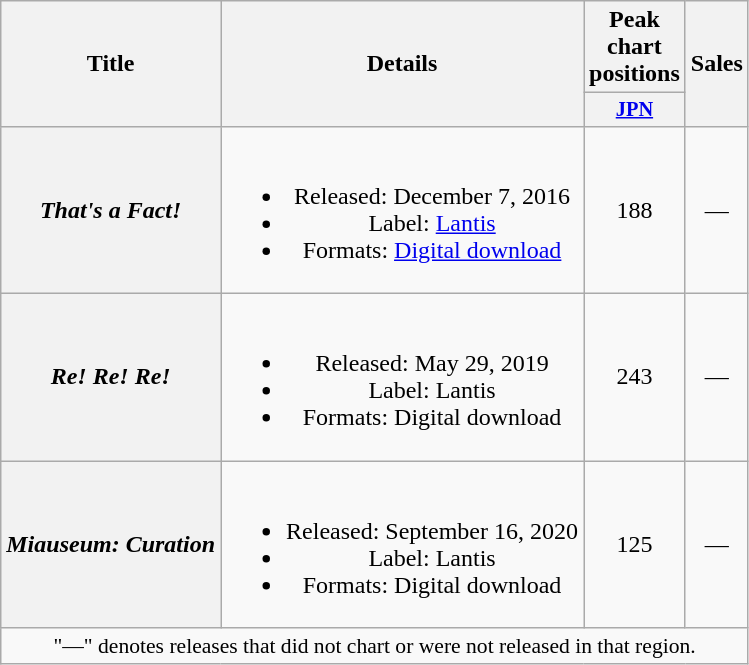<table class="wikitable plainrowheaders" style="text-align:center;">
<tr>
<th scope="col" rowspan="2">Title</th>
<th scope="col" rowspan="2">Details</th>
<th scope="col" colspan="1">Peak chart<br>positions</th>
<th scope="col" rowspan="2">Sales</th>
</tr>
<tr>
<th scope="col" style="width:2.75em;font-size:85%;"><a href='#'>JPN</a><br></th>
</tr>
<tr>
<th scope="row"><em>That's a Fact!</em></th>
<td><br><ul><li>Released: December 7, 2016</li><li>Label: <a href='#'>Lantis</a></li><li>Formats: <a href='#'>Digital download</a></li></ul></td>
<td>188</td>
<td>—</td>
</tr>
<tr>
<th scope="row"><em>Re! Re! Re!</em></th>
<td><br><ul><li>Released: May 29, 2019</li><li>Label: Lantis</li><li>Formats: Digital download</li></ul></td>
<td>243</td>
<td>—</td>
</tr>
<tr>
<th scope="row"><em>Miauseum: Curation</em></th>
<td><br><ul><li>Released: September 16, 2020</li><li>Label: Lantis</li><li>Formats: Digital download</li></ul></td>
<td>125</td>
<td>—</td>
</tr>
<tr>
<td colspan="6" style="font-size:90%;">"—" denotes releases that did not chart or were not released in that region.</td>
</tr>
</table>
